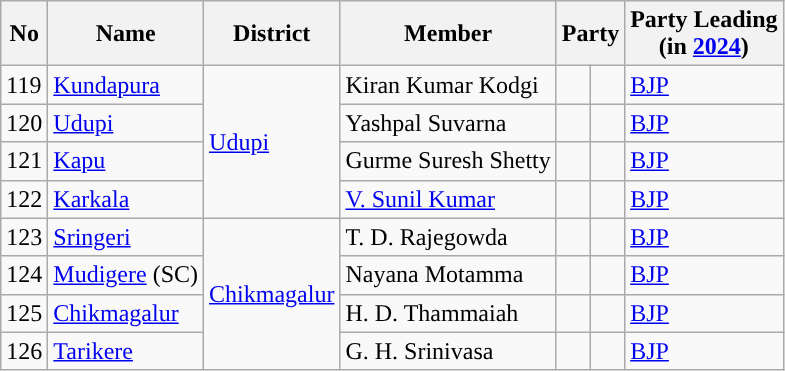<table class="wikitable">
<tr>
<th>No</th>
<th>Name</th>
<th>District</th>
<th>Member</th>
<th colspan="2">Party</th>
<th colspan="2">Party Leading<br>(in <a href='#'>2024</a>)</th>
</tr>
<tr>
<td>119</td>
<td><a href='#'>Kundapura</a></td>
<td rowspan="4"><a href='#'>Udupi</a></td>
<td>Kiran Kumar Kodgi</td>
<td></td>
<td style="background-color: "></td>
<td><a href='#'>BJP</a></td>
</tr>
<tr>
<td>120</td>
<td><a href='#'>Udupi</a></td>
<td>Yashpal Suvarna</td>
<td></td>
<td style="background-color: "></td>
<td><a href='#'>BJP</a></td>
</tr>
<tr>
<td>121</td>
<td><a href='#'>Kapu</a></td>
<td>Gurme Suresh Shetty</td>
<td></td>
<td style="background-color: "></td>
<td><a href='#'>BJP</a></td>
</tr>
<tr>
<td>122</td>
<td><a href='#'>Karkala</a></td>
<td><a href='#'>V. Sunil Kumar</a></td>
<td></td>
<td style="background-color: "></td>
<td><a href='#'>BJP</a></td>
</tr>
<tr>
<td>123</td>
<td><a href='#'>Sringeri</a></td>
<td rowspan="4"><a href='#'>Chikmagalur</a></td>
<td>T. D. Rajegowda</td>
<td></td>
<td style="background-color: "></td>
<td><a href='#'>BJP</a></td>
</tr>
<tr>
<td>124</td>
<td><a href='#'>Mudigere</a> (SC)</td>
<td>Nayana Motamma</td>
<td></td>
<td style="background-color: "></td>
<td><a href='#'>BJP</a></td>
</tr>
<tr>
<td>125</td>
<td><a href='#'>Chikmagalur</a></td>
<td>H. D. Thammaiah</td>
<td></td>
<td style="background-color: "></td>
<td><a href='#'>BJP</a></td>
</tr>
<tr>
<td>126</td>
<td><a href='#'>Tarikere</a></td>
<td>G. H. Srinivasa</td>
<td></td>
<td style="background-color: "></td>
<td><a href='#'>BJP</a></td>
</tr>
</table>
